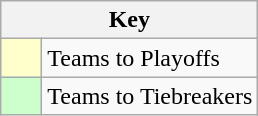<table class="wikitable" style="text-align: center;">
<tr>
<th colspan=2>Key</th>
</tr>
<tr>
<td style="background:#ffffcc; width:20px;"></td>
<td align=left>Teams to Playoffs</td>
</tr>
<tr>
<td style="background:#ccffcc; width:20px;"></td>
<td align=left>Teams to Tiebreakers</td>
</tr>
</table>
